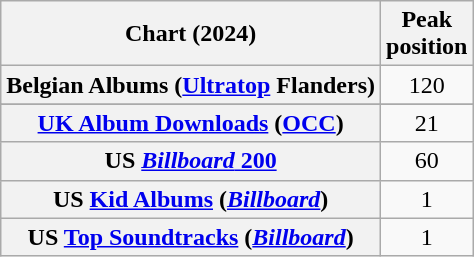<table class="wikitable sortable plainrowheaders" style="text-align:center">
<tr>
<th scope="col">Chart (2024)</th>
<th scope="col">Peak<br>position</th>
</tr>
<tr>
<th scope="row">Belgian Albums (<a href='#'>Ultratop</a> Flanders)</th>
<td>120</td>
</tr>
<tr>
</tr>
<tr>
<th scope="row"><a href='#'>UK Album Downloads</a> (<a href='#'>OCC</a>)</th>
<td>21</td>
</tr>
<tr>
<th scope="row">US <a href='#'><em>Billboard</em> 200</a></th>
<td>60</td>
</tr>
<tr>
<th scope="row">US <a href='#'>Kid Albums</a> (<a href='#'><em>Billboard</em></a>)</th>
<td>1</td>
</tr>
<tr>
<th scope="row">US <a href='#'>Top Soundtracks</a> (<em><a href='#'>Billboard</a></em>)</th>
<td>1</td>
</tr>
</table>
